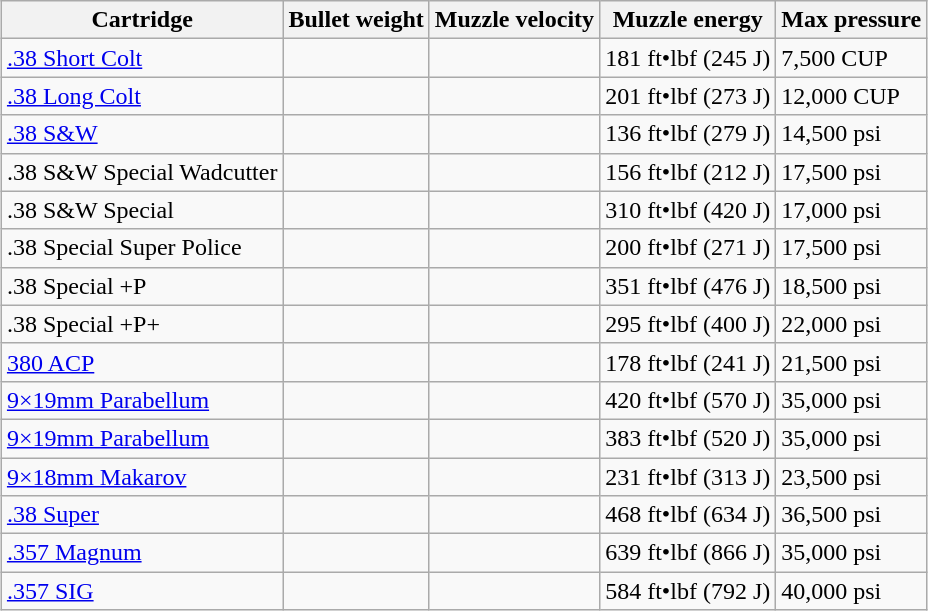<table class="wikitable sortable" style="margin:auto;">
<tr>
<th>Cartridge</th>
<th>Bullet weight</th>
<th>Muzzle velocity</th>
<th>Muzzle energy</th>
<th>Max pressure</th>
</tr>
<tr>
<td><a href='#'>.38 Short Colt</a></td>
<td></td>
<td></td>
<td>181 ft•lbf (245 J)</td>
<td>7,500 CUP</td>
</tr>
<tr>
<td><a href='#'>.38 Long Colt</a></td>
<td></td>
<td></td>
<td>201 ft•lbf (273 J)</td>
<td>12,000 CUP</td>
</tr>
<tr>
<td><a href='#'>.38 S&W</a></td>
<td></td>
<td></td>
<td>136 ft•lbf (279 J)</td>
<td>14,500 psi</td>
</tr>
<tr>
<td>.38 S&W Special Wadcutter</td>
<td></td>
<td></td>
<td>156 ft•lbf (212 J)</td>
<td>17,500 psi</td>
</tr>
<tr>
<td>.38 S&W Special</td>
<td></td>
<td></td>
<td>310 ft•lbf (420 J)</td>
<td>17,000 psi</td>
</tr>
<tr>
<td>.38 Special Super Police</td>
<td></td>
<td></td>
<td>200 ft•lbf (271 J)</td>
<td>17,500 psi</td>
</tr>
<tr>
<td>.38 Special +P</td>
<td></td>
<td></td>
<td>351 ft•lbf (476 J)</td>
<td>18,500 psi</td>
</tr>
<tr>
<td>.38 Special +P+</td>
<td></td>
<td></td>
<td>295 ft•lbf (400 J)</td>
<td>22,000 psi</td>
</tr>
<tr>
<td><a href='#'>380 ACP</a></td>
<td></td>
<td></td>
<td>178 ft•lbf (241 J)</td>
<td>21,500 psi</td>
</tr>
<tr>
<td><a href='#'>9×19mm Parabellum</a></td>
<td></td>
<td></td>
<td>420 ft•lbf (570 J)</td>
<td>35,000 psi</td>
</tr>
<tr>
<td><a href='#'>9×19mm Parabellum</a></td>
<td></td>
<td></td>
<td>383 ft•lbf (520 J)</td>
<td>35,000 psi</td>
</tr>
<tr>
<td><a href='#'>9×18mm Makarov</a></td>
<td></td>
<td></td>
<td>231 ft•lbf (313 J)</td>
<td>23,500 psi</td>
</tr>
<tr>
<td><a href='#'>.38 Super</a></td>
<td></td>
<td></td>
<td>468 ft•lbf (634 J)</td>
<td>36,500 psi</td>
</tr>
<tr>
<td><a href='#'>.357 Magnum</a></td>
<td></td>
<td></td>
<td>639 ft•lbf (866 J)</td>
<td>35,000 psi</td>
</tr>
<tr>
<td><a href='#'>.357 SIG</a></td>
<td></td>
<td></td>
<td>584 ft•lbf (792 J)</td>
<td>40,000 psi</td>
</tr>
</table>
